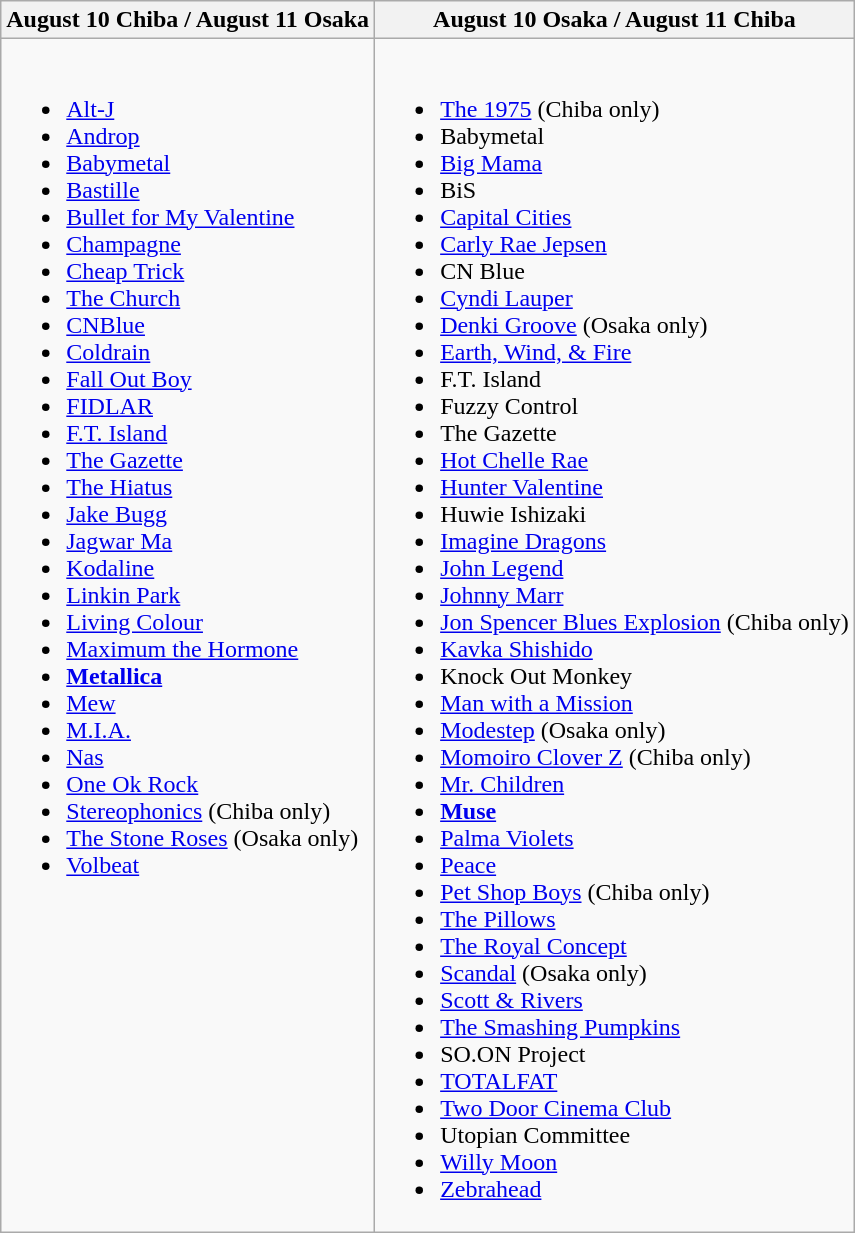<table class="wikitable">
<tr>
<th>August 10 Chiba / August 11 Osaka</th>
<th>August 10 Osaka / August 11 Chiba</th>
</tr>
<tr valign="top">
<td><br><ul><li><a href='#'>Alt-J</a></li><li><a href='#'>Androp</a></li><li><a href='#'>Babymetal</a></li><li><a href='#'>Bastille</a></li><li><a href='#'>Bullet for My Valentine</a></li><li><a href='#'>Champagne</a></li><li><a href='#'>Cheap Trick</a></li><li><a href='#'>The Church</a></li><li><a href='#'>CNBlue</a></li><li><a href='#'>Coldrain</a></li><li><a href='#'>Fall Out Boy</a></li><li><a href='#'>FIDLAR</a></li><li><a href='#'>F.T. Island</a></li><li><a href='#'>The Gazette</a></li><li><a href='#'>The Hiatus</a></li><li><a href='#'>Jake Bugg</a></li><li><a href='#'>Jagwar Ma</a></li><li><a href='#'>Kodaline</a></li><li><a href='#'>Linkin Park</a></li><li><a href='#'>Living Colour</a></li><li><a href='#'>Maximum the Hormone</a></li><li><strong><a href='#'>Metallica</a></strong></li><li><a href='#'>Mew</a></li><li><a href='#'>M.I.A.</a></li><li><a href='#'>Nas</a></li><li><a href='#'>One Ok Rock</a></li><li><a href='#'>Stereophonics</a> (Chiba only)</li><li><a href='#'>The Stone Roses</a> (Osaka only)</li><li><a href='#'>Volbeat</a></li></ul></td>
<td><br><ul><li><a href='#'>The 1975</a> (Chiba only)</li><li>Babymetal</li><li><a href='#'>Big Mama</a></li><li>BiS</li><li><a href='#'>Capital Cities</a></li><li><a href='#'>Carly Rae Jepsen</a></li><li>CN Blue</li><li><a href='#'>Cyndi Lauper</a></li><li><a href='#'>Denki Groove</a> (Osaka only)</li><li><a href='#'>Earth, Wind, & Fire</a></li><li>F.T. Island</li><li>Fuzzy Control</li><li>The Gazette</li><li><a href='#'>Hot Chelle Rae</a></li><li><a href='#'>Hunter Valentine</a></li><li>Huwie Ishizaki</li><li><a href='#'>Imagine Dragons</a></li><li><a href='#'>John Legend</a></li><li><a href='#'>Johnny Marr</a></li><li><a href='#'>Jon Spencer Blues Explosion</a> (Chiba only)</li><li><a href='#'>Kavka Shishido</a></li><li>Knock Out Monkey</li><li><a href='#'>Man with a Mission</a></li><li><a href='#'>Modestep</a> (Osaka only)</li><li><a href='#'>Momoiro Clover Z</a> (Chiba only)</li><li><a href='#'>Mr. Children</a></li><li><strong><a href='#'>Muse</a></strong></li><li><a href='#'>Palma Violets</a></li><li><a href='#'>Peace</a></li><li><a href='#'>Pet Shop Boys</a> (Chiba only)</li><li><a href='#'>The Pillows</a></li><li><a href='#'>The Royal Concept</a></li><li><a href='#'>Scandal</a> (Osaka only)</li><li><a href='#'>Scott & Rivers</a></li><li><a href='#'>The Smashing Pumpkins</a></li><li>SO.ON Project</li><li><a href='#'>TOTALFAT</a></li><li><a href='#'>Two Door Cinema Club</a></li><li>Utopian Committee</li><li><a href='#'>Willy Moon</a></li><li><a href='#'>Zebrahead</a></li></ul></td>
</tr>
</table>
